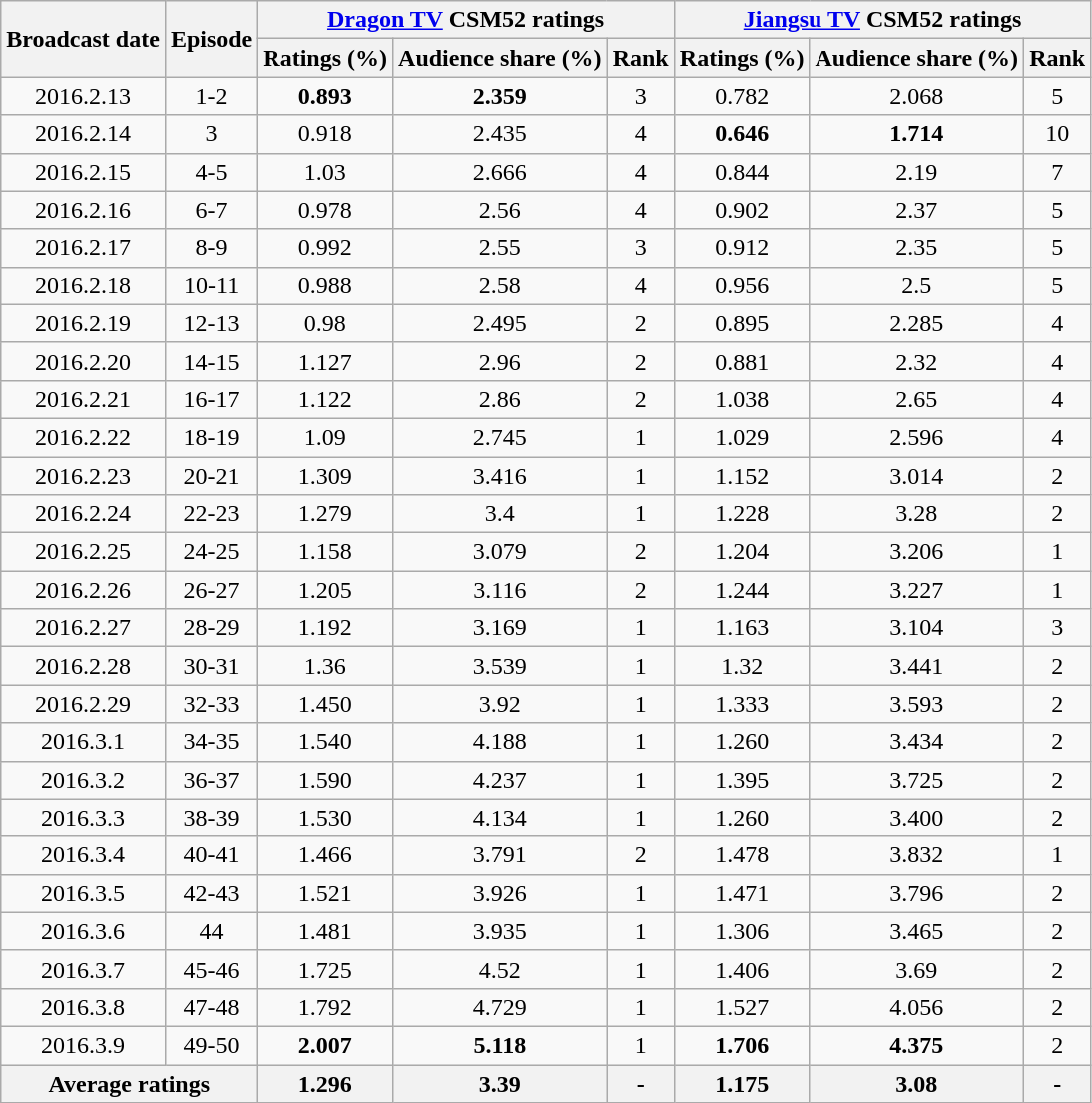<table class="wikitable sortable mw-collapsible jquery-tablesorter" style="text-align:center">
<tr>
<th colspan="1" rowspan="2"><strong>Broadcast date</strong></th>
<th colspan="1" rowspan="2"><strong>Episode</strong></th>
<th colspan="3"><strong><a href='#'>Dragon TV</a> CSM52 ratings</strong></th>
<th colspan="3"><strong><a href='#'>Jiangsu TV</a> CSM52 ratings</strong></th>
</tr>
<tr>
<th><strong>Ratings (%)</strong></th>
<th><strong>Audience share (%)</strong></th>
<th><strong>Rank</strong></th>
<th><strong>Ratings (%)</strong></th>
<th><strong>Audience share (%)</strong></th>
<th><strong>Rank</strong></th>
</tr>
<tr>
<td>2016.2.13</td>
<td>1-2</td>
<td><strong><span>0.893</span></strong></td>
<td><strong><span>2.359</span></strong></td>
<td>3</td>
<td>0.782</td>
<td>2.068</td>
<td>5</td>
</tr>
<tr>
<td>2016.2.14</td>
<td>3</td>
<td>0.918</td>
<td>2.435</td>
<td>4</td>
<td><strong><span>0.646</span></strong></td>
<td><strong><span>1.714</span></strong></td>
<td>10</td>
</tr>
<tr>
<td>2016.2.15</td>
<td>4-5</td>
<td>1.03</td>
<td>2.666</td>
<td>4</td>
<td>0.844</td>
<td>2.19</td>
<td>7</td>
</tr>
<tr>
<td>2016.2.16</td>
<td>6-7</td>
<td>0.978</td>
<td>2.56</td>
<td>4</td>
<td>0.902</td>
<td>2.37</td>
<td>5</td>
</tr>
<tr>
<td>2016.2.17</td>
<td>8-9</td>
<td>0.992</td>
<td>2.55</td>
<td>3</td>
<td>0.912</td>
<td>2.35</td>
<td>5</td>
</tr>
<tr>
<td>2016.2.18</td>
<td>10-11</td>
<td>0.988</td>
<td>2.58</td>
<td>4</td>
<td>0.956</td>
<td>2.5</td>
<td>5</td>
</tr>
<tr>
<td>2016.2.19</td>
<td>12-13</td>
<td>0.98</td>
<td>2.495</td>
<td>2</td>
<td>0.895</td>
<td>2.285</td>
<td>4</td>
</tr>
<tr>
<td>2016.2.20</td>
<td>14-15</td>
<td>1.127</td>
<td>2.96</td>
<td>2</td>
<td>0.881</td>
<td>2.32</td>
<td>4</td>
</tr>
<tr>
<td>2016.2.21</td>
<td>16-17</td>
<td>1.122</td>
<td>2.86</td>
<td>2</td>
<td>1.038</td>
<td>2.65</td>
<td>4</td>
</tr>
<tr>
<td>2016.2.22</td>
<td>18-19</td>
<td>1.09</td>
<td>2.745</td>
<td>1</td>
<td>1.029</td>
<td>2.596</td>
<td>4</td>
</tr>
<tr>
<td>2016.2.23</td>
<td>20-21</td>
<td>1.309</td>
<td>3.416</td>
<td>1</td>
<td>1.152</td>
<td>3.014</td>
<td>2</td>
</tr>
<tr>
<td>2016.2.24</td>
<td>22-23</td>
<td>1.279</td>
<td>3.4</td>
<td>1</td>
<td>1.228</td>
<td>3.28</td>
<td>2</td>
</tr>
<tr>
<td>2016.2.25</td>
<td>24-25</td>
<td>1.158</td>
<td>3.079</td>
<td>2</td>
<td>1.204</td>
<td>3.206</td>
<td>1</td>
</tr>
<tr>
<td>2016.2.26</td>
<td>26-27</td>
<td>1.205</td>
<td>3.116</td>
<td>2</td>
<td>1.244</td>
<td>3.227</td>
<td>1</td>
</tr>
<tr>
<td>2016.2.27</td>
<td>28-29</td>
<td>1.192</td>
<td>3.169</td>
<td>1</td>
<td>1.163</td>
<td>3.104</td>
<td>3</td>
</tr>
<tr>
<td>2016.2.28</td>
<td>30-31</td>
<td>1.36</td>
<td>3.539</td>
<td>1</td>
<td>1.32</td>
<td>3.441</td>
<td>2</td>
</tr>
<tr>
<td>2016.2.29</td>
<td>32-33</td>
<td>1.450</td>
<td>3.92</td>
<td>1</td>
<td>1.333</td>
<td>3.593</td>
<td>2</td>
</tr>
<tr>
<td>2016.3.1</td>
<td>34-35</td>
<td>1.540</td>
<td>4.188</td>
<td>1</td>
<td>1.260</td>
<td>3.434</td>
<td>2</td>
</tr>
<tr>
<td>2016.3.2</td>
<td>36-37</td>
<td>1.590</td>
<td>4.237</td>
<td>1</td>
<td>1.395</td>
<td>3.725</td>
<td>2</td>
</tr>
<tr>
<td>2016.3.3</td>
<td>38-39</td>
<td>1.530</td>
<td>4.134</td>
<td>1</td>
<td>1.260</td>
<td>3.400</td>
<td>2</td>
</tr>
<tr>
<td>2016.3.4</td>
<td>40-41</td>
<td>1.466</td>
<td>3.791</td>
<td>2</td>
<td>1.478</td>
<td>3.832</td>
<td>1</td>
</tr>
<tr>
<td>2016.3.5</td>
<td>42-43</td>
<td>1.521</td>
<td>3.926</td>
<td>1</td>
<td>1.471</td>
<td>3.796</td>
<td>2</td>
</tr>
<tr>
<td>2016.3.6</td>
<td>44</td>
<td>1.481</td>
<td>3.935</td>
<td>1</td>
<td>1.306</td>
<td>3.465</td>
<td>2</td>
</tr>
<tr>
<td>2016.3.7</td>
<td>45-46</td>
<td>1.725</td>
<td>4.52</td>
<td>1</td>
<td>1.406</td>
<td>3.69</td>
<td>2</td>
</tr>
<tr>
<td>2016.3.8</td>
<td>47-48</td>
<td>1.792</td>
<td>4.729</td>
<td>1</td>
<td>1.527</td>
<td>4.056</td>
<td>2</td>
</tr>
<tr>
<td>2016.3.9</td>
<td>49-50</td>
<td><strong><span>2.007</span></strong></td>
<td><strong><span>5.118</span></strong></td>
<td>1</td>
<td><strong><span>1.706</span></strong></td>
<td><strong><span>4.375</span></strong></td>
<td>2</td>
</tr>
<tr>
<th colspan="2" rowspan="1"><strong>Average ratings</strong></th>
<th><strong>1.296</strong></th>
<th><strong>3.39</strong></th>
<th><strong>-</strong></th>
<th><strong>1.175</strong></th>
<th><strong>3.08</strong></th>
<th><strong>-</strong></th>
</tr>
</table>
